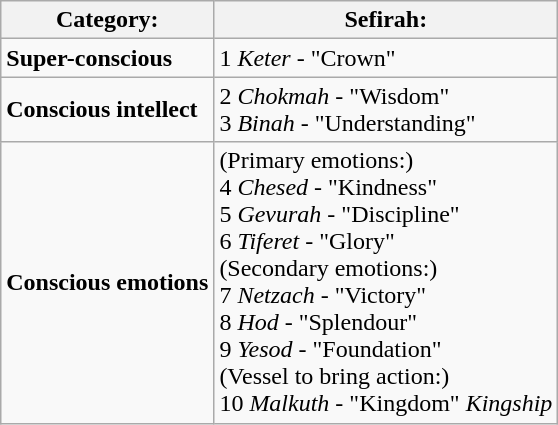<table class="wikitable">
<tr>
<th>Category:</th>
<th>Sefirah:</th>
</tr>
<tr>
<td><strong>Super-conscious</strong></td>
<td>1 <em>Keter</em> - "Crown"</td>
</tr>
<tr>
<td><strong>Conscious intellect</strong></td>
<td>2 <em>Chokmah</em> - "Wisdom"<br>3 <em>Binah</em> - "Understanding"</td>
</tr>
<tr>
<td><strong>Conscious emotions</strong></td>
<td>(Primary emotions:)<br>4 <em>Chesed</em> - "Kindness"
<br>5 <em>Gevurah</em> - "Discipline"
<br>6 <em>Tiferet</em> - "Glory"
<br>(Secondary emotions:)
<br>7 <em>Netzach</em> - "Victory"
<br>8 <em>Hod</em> - "Splendour"
<br>9 <em>Yesod</em> - "Foundation"
<br>(Vessel to bring action:)
<br>10 <em>Malkuth</em> - "Kingdom" <em>Kingship</em></td>
</tr>
</table>
